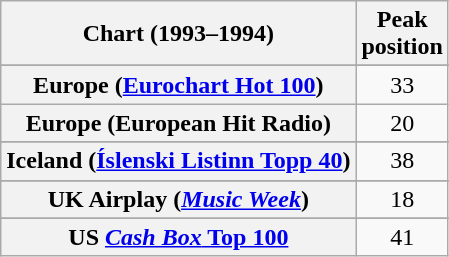<table class="wikitable sortable plainrowheaders" style="text-align:center">
<tr>
<th>Chart (1993–1994)</th>
<th>Peak<br>position</th>
</tr>
<tr>
</tr>
<tr>
</tr>
<tr>
</tr>
<tr>
<th scope="row">Europe (<a href='#'>Eurochart Hot 100</a>)</th>
<td>33</td>
</tr>
<tr>
<th scope="row">Europe (European Hit Radio)</th>
<td>20</td>
</tr>
<tr>
</tr>
<tr>
<th scope="row">Iceland (<a href='#'>Íslenski Listinn Topp 40</a>)</th>
<td>38</td>
</tr>
<tr>
</tr>
<tr>
</tr>
<tr>
<th scope="row">UK Airplay (<em><a href='#'>Music Week</a></em>)</th>
<td>18</td>
</tr>
<tr>
</tr>
<tr>
</tr>
<tr>
</tr>
<tr>
<th scope="row">US <a href='#'><em>Cash Box</em> Top 100</a></th>
<td>41</td>
</tr>
</table>
